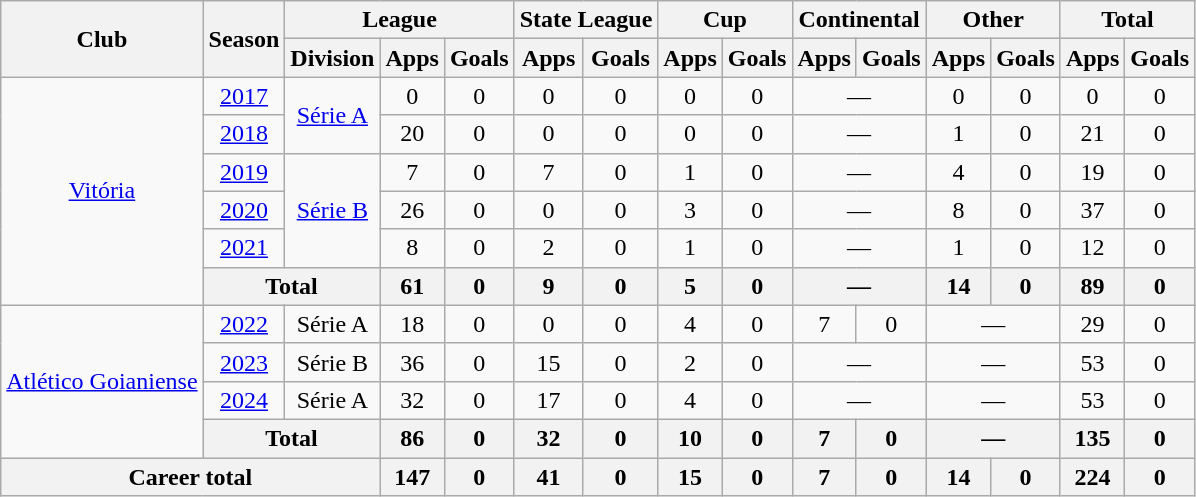<table class="wikitable" style="text-align: center;">
<tr>
<th rowspan="2">Club</th>
<th rowspan="2">Season</th>
<th colspan="3">League</th>
<th colspan="2">State League</th>
<th colspan="2">Cup</th>
<th colspan="2">Continental</th>
<th colspan="2">Other</th>
<th colspan="2">Total</th>
</tr>
<tr>
<th>Division</th>
<th>Apps</th>
<th>Goals</th>
<th>Apps</th>
<th>Goals</th>
<th>Apps</th>
<th>Goals</th>
<th>Apps</th>
<th>Goals</th>
<th>Apps</th>
<th>Goals</th>
<th>Apps</th>
<th>Goals</th>
</tr>
<tr>
<td rowspan="6" valign="center"><a href='#'>Vitória</a></td>
<td><a href='#'>2017</a></td>
<td rowspan="2"><a href='#'>Série A</a></td>
<td>0</td>
<td>0</td>
<td>0</td>
<td>0</td>
<td>0</td>
<td>0</td>
<td colspan="2">—</td>
<td>0</td>
<td>0</td>
<td>0</td>
<td>0</td>
</tr>
<tr>
<td><a href='#'>2018</a></td>
<td>20</td>
<td>0</td>
<td>0</td>
<td>0</td>
<td>0</td>
<td>0</td>
<td colspan="2">—</td>
<td>1</td>
<td>0</td>
<td>21</td>
<td>0</td>
</tr>
<tr>
<td><a href='#'>2019</a></td>
<td rowspan="3"><a href='#'>Série B</a></td>
<td>7</td>
<td>0</td>
<td>7</td>
<td>0</td>
<td>1</td>
<td>0</td>
<td colspan="2">—</td>
<td>4</td>
<td>0</td>
<td>19</td>
<td>0</td>
</tr>
<tr>
<td><a href='#'>2020</a></td>
<td>26</td>
<td>0</td>
<td>0</td>
<td>0</td>
<td>3</td>
<td>0</td>
<td colspan="2">—</td>
<td>8</td>
<td>0</td>
<td>37</td>
<td>0</td>
</tr>
<tr>
<td><a href='#'>2021</a></td>
<td>8</td>
<td>0</td>
<td>2</td>
<td>0</td>
<td>1</td>
<td>0</td>
<td colspan="2">—</td>
<td>1</td>
<td>0</td>
<td>12</td>
<td>0</td>
</tr>
<tr>
<th colspan="2"><strong>Total</strong></th>
<th>61</th>
<th>0</th>
<th>9</th>
<th>0</th>
<th>5</th>
<th>0</th>
<th colspan="2">—</th>
<th>14</th>
<th>0</th>
<th>89</th>
<th>0</th>
</tr>
<tr>
<td rowspan="4" valign="center"><a href='#'>Atlético Goianiense</a></td>
<td><a href='#'>2022</a></td>
<td>Série A</td>
<td>18</td>
<td>0</td>
<td>0</td>
<td>0</td>
<td>4</td>
<td>0</td>
<td>7</td>
<td>0</td>
<td colspan="2">—</td>
<td>29</td>
<td>0</td>
</tr>
<tr>
<td><a href='#'>2023</a></td>
<td>Série B</td>
<td>36</td>
<td>0</td>
<td>15</td>
<td>0</td>
<td>2</td>
<td>0</td>
<td colspan="2">—</td>
<td colspan="2">—</td>
<td>53</td>
<td>0</td>
</tr>
<tr>
<td><a href='#'>2024</a></td>
<td>Série A</td>
<td>32</td>
<td>0</td>
<td>17</td>
<td>0</td>
<td>4</td>
<td>0</td>
<td colspan="2">—</td>
<td colspan="2">—</td>
<td>53</td>
<td>0</td>
</tr>
<tr>
<th colspan="2"><strong>Total</strong></th>
<th>86</th>
<th>0</th>
<th>32</th>
<th>0</th>
<th>10</th>
<th>0</th>
<th>7</th>
<th>0</th>
<th colspan="2">—</th>
<th>135</th>
<th>0</th>
</tr>
<tr>
<th colspan="3"><strong>Career total</strong></th>
<th>147</th>
<th>0</th>
<th>41</th>
<th>0</th>
<th>15</th>
<th>0</th>
<th>7</th>
<th>0</th>
<th>14</th>
<th>0</th>
<th>224</th>
<th>0</th>
</tr>
</table>
